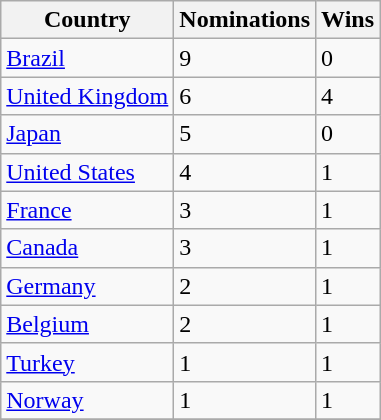<table class="wikitable">
<tr>
<th>Country</th>
<th>Nominations</th>
<th>Wins</th>
</tr>
<tr>
<td><a href='#'>Brazil</a></td>
<td>9</td>
<td>0</td>
</tr>
<tr>
<td><a href='#'>United Kingdom</a></td>
<td>6</td>
<td>4</td>
</tr>
<tr>
<td><a href='#'>Japan</a></td>
<td>5</td>
<td>0</td>
</tr>
<tr>
<td><a href='#'>United States</a></td>
<td>4</td>
<td>1</td>
</tr>
<tr>
<td><a href='#'>France</a></td>
<td>3</td>
<td>1</td>
</tr>
<tr>
<td><a href='#'>Canada</a></td>
<td>3</td>
<td>1</td>
</tr>
<tr>
<td><a href='#'>Germany</a></td>
<td>2</td>
<td>1</td>
</tr>
<tr>
<td><a href='#'>Belgium</a></td>
<td>2</td>
<td>1</td>
</tr>
<tr>
<td><a href='#'>Turkey</a></td>
<td>1</td>
<td>1</td>
</tr>
<tr>
<td><a href='#'>Norway</a></td>
<td>1</td>
<td>1</td>
</tr>
<tr>
</tr>
</table>
